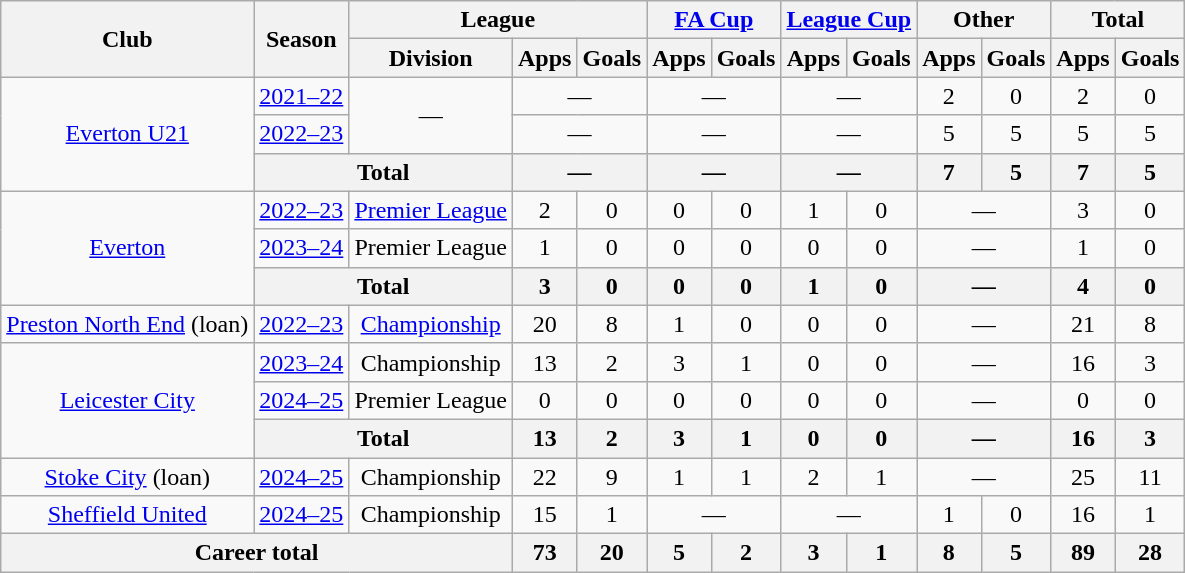<table class="wikitable" style="text-align: center;">
<tr>
<th rowspan="2">Club</th>
<th rowspan="2">Season</th>
<th colspan="3">League</th>
<th colspan="2"><a href='#'>FA Cup</a></th>
<th colspan="2"><a href='#'>League Cup</a></th>
<th colspan="2">Other</th>
<th colspan="2">Total</th>
</tr>
<tr>
<th>Division</th>
<th>Apps</th>
<th>Goals</th>
<th>Apps</th>
<th>Goals</th>
<th>Apps</th>
<th>Goals</th>
<th>Apps</th>
<th>Goals</th>
<th>Apps</th>
<th>Goals</th>
</tr>
<tr>
<td rowspan=3><a href='#'>Everton U21</a></td>
<td><a href='#'>2021–22</a></td>
<td rowspan="2">—</td>
<td colspan="2">—</td>
<td colspan="2">—</td>
<td colspan="2">—</td>
<td>2</td>
<td>0</td>
<td>2</td>
<td>0</td>
</tr>
<tr>
<td><a href='#'>2022–23</a></td>
<td colspan="2">—</td>
<td colspan="2">—</td>
<td colspan="2">—</td>
<td>5</td>
<td>5</td>
<td>5</td>
<td>5</td>
</tr>
<tr>
<th colspan="2">Total</th>
<th colspan="2">—</th>
<th colspan="2">—</th>
<th colspan="2">—</th>
<th>7</th>
<th>5</th>
<th>7</th>
<th>5</th>
</tr>
<tr>
<td rowspan="3"><a href='#'>Everton</a></td>
<td><a href='#'>2022–23</a></td>
<td><a href='#'>Premier League</a></td>
<td>2</td>
<td>0</td>
<td>0</td>
<td>0</td>
<td>1</td>
<td>0</td>
<td colspan="2">—</td>
<td>3</td>
<td>0</td>
</tr>
<tr>
<td><a href='#'>2023–24</a></td>
<td>Premier League</td>
<td>1</td>
<td>0</td>
<td>0</td>
<td>0</td>
<td>0</td>
<td>0</td>
<td colspan="2">—</td>
<td>1</td>
<td>0</td>
</tr>
<tr>
<th colspan="2">Total</th>
<th>3</th>
<th>0</th>
<th>0</th>
<th>0</th>
<th>1</th>
<th>0</th>
<th colspan="2">—</th>
<th>4</th>
<th>0</th>
</tr>
<tr>
<td><a href='#'>Preston North End</a> (loan)</td>
<td><a href='#'>2022–23</a></td>
<td><a href='#'>Championship</a></td>
<td>20</td>
<td>8</td>
<td>1</td>
<td>0</td>
<td>0</td>
<td>0</td>
<td colspan="2">—</td>
<td>21</td>
<td>8</td>
</tr>
<tr>
<td rowspan=3><a href='#'>Leicester City</a></td>
<td><a href='#'>2023–24</a></td>
<td>Championship</td>
<td>13</td>
<td>2</td>
<td>3</td>
<td>1</td>
<td>0</td>
<td>0</td>
<td colspan="2">—</td>
<td>16</td>
<td>3</td>
</tr>
<tr>
<td><a href='#'>2024–25</a></td>
<td>Premier League</td>
<td>0</td>
<td>0</td>
<td>0</td>
<td>0</td>
<td>0</td>
<td>0</td>
<td colspan="2">—</td>
<td>0</td>
<td>0</td>
</tr>
<tr>
<th colspan="2">Total</th>
<th>13</th>
<th>2</th>
<th>3</th>
<th>1</th>
<th>0</th>
<th>0</th>
<th colspan="2">—</th>
<th>16</th>
<th>3</th>
</tr>
<tr>
<td><a href='#'>Stoke City</a> (loan)</td>
<td><a href='#'>2024–25</a></td>
<td>Championship</td>
<td>22</td>
<td>9</td>
<td>1</td>
<td>1</td>
<td>2</td>
<td>1</td>
<td colspan="2">—</td>
<td>25</td>
<td>11</td>
</tr>
<tr>
<td><a href='#'>Sheffield United</a></td>
<td><a href='#'>2024–25</a></td>
<td>Championship</td>
<td>15</td>
<td>1</td>
<td colspan="2">—</td>
<td colspan="2">—</td>
<td>1</td>
<td>0</td>
<td>16</td>
<td>1</td>
</tr>
<tr>
<th colspan="3">Career total</th>
<th>73</th>
<th>20</th>
<th>5</th>
<th>2</th>
<th>3</th>
<th>1</th>
<th>8</th>
<th>5</th>
<th>89</th>
<th>28</th>
</tr>
</table>
